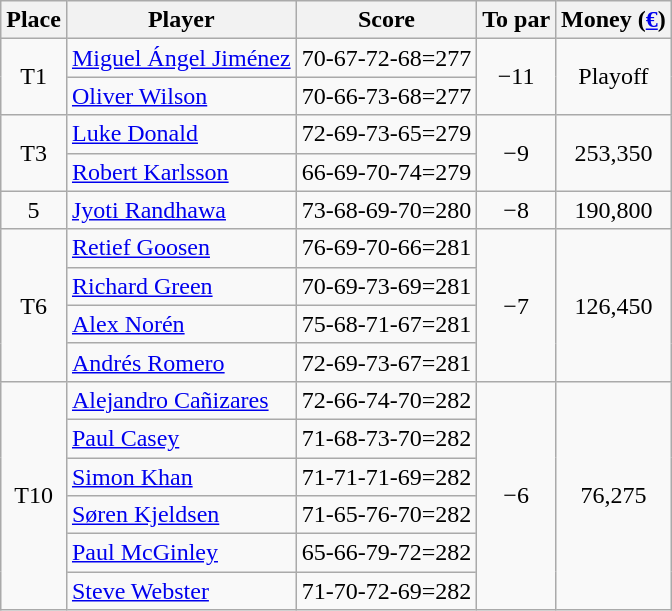<table class="wikitable">
<tr>
<th>Place</th>
<th>Player</th>
<th>Score</th>
<th>To par</th>
<th>Money (<a href='#'>€</a>)</th>
</tr>
<tr>
<td rowspan="2" align=center>T1</td>
<td> <a href='#'>Miguel Ángel Jiménez</a></td>
<td align=center>70-67-72-68=277</td>
<td rowspan="2" align=center>−11</td>
<td rowspan="2" align=center>Playoff</td>
</tr>
<tr>
<td> <a href='#'>Oliver Wilson</a></td>
<td align=center>70-66-73-68=277</td>
</tr>
<tr>
<td rowspan="2" align=center>T3</td>
<td> <a href='#'>Luke Donald</a></td>
<td align=center>72-69-73-65=279</td>
<td rowspan="2" align=center>−9</td>
<td rowspan="2" align=center>253,350</td>
</tr>
<tr>
<td> <a href='#'>Robert Karlsson</a></td>
<td align=center>66-69-70-74=279</td>
</tr>
<tr>
<td align=center>5</td>
<td> <a href='#'>Jyoti Randhawa</a></td>
<td align=center>73-68-69-70=280</td>
<td align=center>−8</td>
<td align=center>190,800</td>
</tr>
<tr>
<td rowspan="4" align=center>T6</td>
<td> <a href='#'>Retief Goosen</a></td>
<td align=center>76-69-70-66=281</td>
<td rowspan="4" align=center>−7</td>
<td rowspan="4" align=center>126,450</td>
</tr>
<tr>
<td> <a href='#'>Richard Green</a></td>
<td align=center>70-69-73-69=281</td>
</tr>
<tr>
<td> <a href='#'>Alex Norén</a></td>
<td align=center>75-68-71-67=281</td>
</tr>
<tr>
<td> <a href='#'>Andrés Romero</a></td>
<td align=center>72-69-73-67=281</td>
</tr>
<tr>
<td rowspan="6" align=center>T10</td>
<td> <a href='#'>Alejandro Cañizares</a></td>
<td align=center>72-66-74-70=282</td>
<td rowspan="6" align=center>−6</td>
<td rowspan="6" align=center>76,275</td>
</tr>
<tr>
<td> <a href='#'>Paul Casey</a></td>
<td align=center>71-68-73-70=282</td>
</tr>
<tr>
<td> <a href='#'>Simon Khan</a></td>
<td align=center>71-71-71-69=282</td>
</tr>
<tr>
<td> <a href='#'>Søren Kjeldsen</a></td>
<td align=center>71-65-76-70=282</td>
</tr>
<tr>
<td> <a href='#'>Paul McGinley</a></td>
<td align=center>65-66-79-72=282</td>
</tr>
<tr>
<td> <a href='#'>Steve Webster</a></td>
<td align=center>71-70-72-69=282</td>
</tr>
</table>
